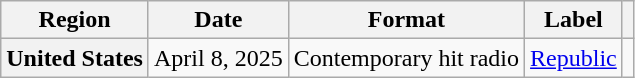<table class="wikitable plainrowheaders">
<tr>
<th scope="col">Region</th>
<th scope="col">Date</th>
<th scope="col">Format</th>
<th scope="col">Label</th>
<th scope="col"></th>
</tr>
<tr>
<th scope="row">United States</th>
<td>April 8, 2025</td>
<td>Contemporary hit radio</td>
<td><a href='#'>Republic</a></td>
<td style="text-align:center;"></td>
</tr>
</table>
